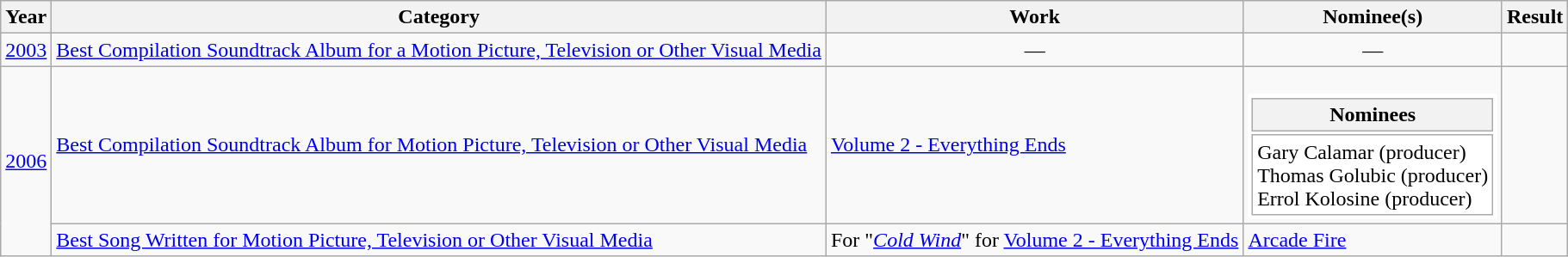<table class="wikitable">
<tr>
<th>Year</th>
<th>Category</th>
<th>Work</th>
<th>Nominee(s)</th>
<th>Result</th>
</tr>
<tr>
<td><a href='#'>2003</a></td>
<td><a href='#'>Best Compilation Soundtrack Album for a Motion Picture, Television or Other Visual Media</a></td>
<td align="center">—</td>
<td align="center">—</td>
<td></td>
</tr>
<tr>
<td rowspan=2><a href='#'>2006</a></td>
<td><a href='#'>Best Compilation Soundtrack Album for Motion Picture, Television or Other Visual Media</a></td>
<td><a href='#'>Volume 2 - Everything Ends</a></td>
<td><br><table class="collapsible collapsed" style="width:100%; border:0.1px solid #FFFFFF; background:#FFFFFF">
<tr>
<th align="left">Nominees</th>
</tr>
<tr>
<td>Gary Calamar (producer) <br>Thomas Golubic (producer) <br>Errol Kolosine (producer)</td>
</tr>
</table>
</td>
<td></td>
</tr>
<tr>
<td><a href='#'>Best Song Written for Motion Picture, Television or Other Visual Media</a></td>
<td>For "<em><a href='#'>Cold Wind</a></em>" for <a href='#'>Volume 2 - Everything Ends</a></td>
<td><a href='#'>Arcade Fire</a></td>
<td></td>
</tr>
</table>
